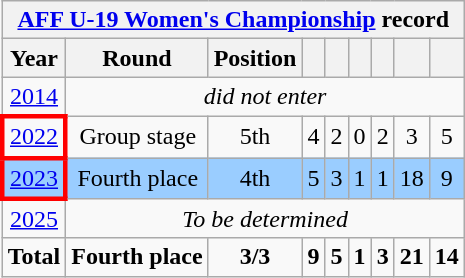<table class="wikitable" style="text-align: center;">
<tr>
<th colspan=9><a href='#'>AFF U-19 Women's Championship</a> record</th>
</tr>
<tr>
<th>Year</th>
<th>Round</th>
<th>Position</th>
<th></th>
<th></th>
<th></th>
<th></th>
<th></th>
<th></th>
</tr>
<tr>
<td> <a href='#'>2014</a></td>
<td colspan="8"><em>did not enter</em></td>
</tr>
<tr>
<td style="border: 3px solid red"> <a href='#'>2022</a></td>
<td>Group stage</td>
<td>5th</td>
<td>4</td>
<td>2</td>
<td>0</td>
<td>2</td>
<td>3</td>
<td>5</td>
</tr>
<tr style="background:#9acdff;">
<td style="border: 3px solid red"> <a href='#'>2023</a></td>
<td>Fourth place</td>
<td>4th</td>
<td>5</td>
<td>3</td>
<td>1</td>
<td>1</td>
<td>18</td>
<td>9</td>
</tr>
<tr>
<td> <a href='#'>2025</a></td>
<td colspan=8><em>To be determined</em></td>
</tr>
<tr>
<td><strong>Total</strong></td>
<td><strong>Fourth place</strong></td>
<td><strong>3/3</strong></td>
<td><strong>9</strong></td>
<td><strong>5</strong></td>
<td><strong>1</strong></td>
<td><strong>3</strong></td>
<td><strong>21</strong></td>
<td><strong>14</strong></td>
</tr>
</table>
